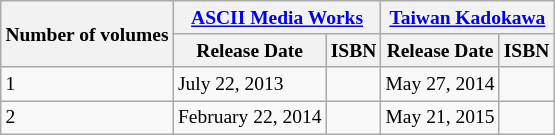<table class=wikitable style="font-size:small;">
<tr>
<th rowspan="2">Number of volumes</th>
<th colspan="2"> <a href='#'>ASCII Media Works</a></th>
<th colspan="2"> <a href='#'>Taiwan Kadokawa</a></th>
</tr>
<tr>
<th>Release Date</th>
<th>ISBN</th>
<th>Release Date</th>
<th>ISBN</th>
</tr>
<tr>
<td>1</td>
<td>July 22, 2013</td>
<td></td>
<td>May 27, 2014</td>
<td></td>
</tr>
<tr>
<td>2</td>
<td>February 22, 2014</td>
<td></td>
<td>May 21, 2015</td>
<td></td>
</tr>
</table>
